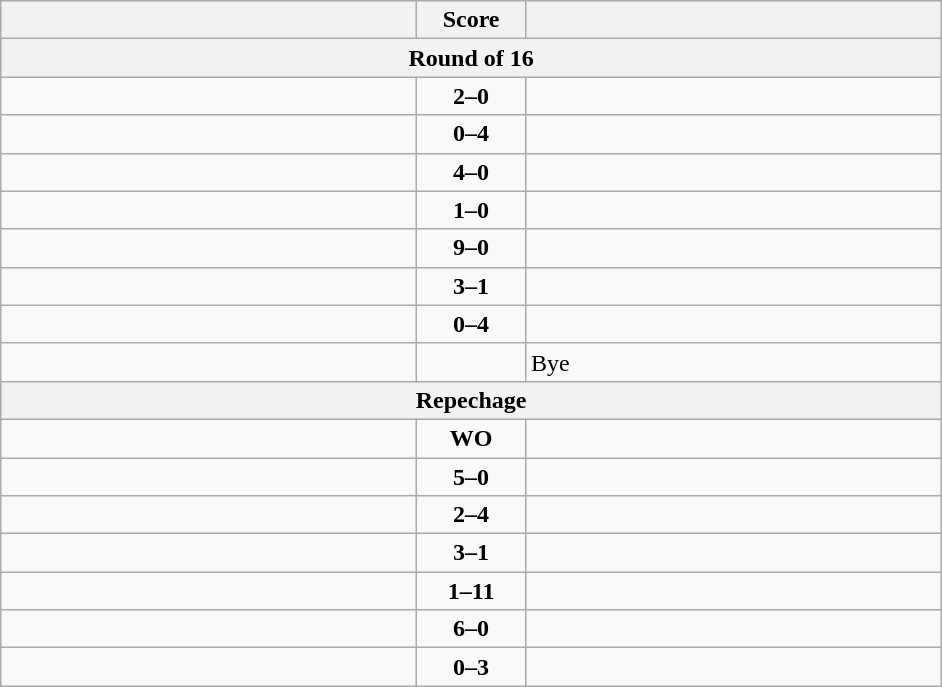<table class="wikitable" style="text-align: left;">
<tr>
<th align="right" width="270"></th>
<th width="65">Score</th>
<th align="left" width="270"></th>
</tr>
<tr>
<th colspan="3">Round of 16</th>
</tr>
<tr>
<td><strong></strong></td>
<td align=center><strong>2–0</strong></td>
<td></td>
</tr>
<tr>
<td></td>
<td align=center><strong>0–4</strong></td>
<td><strong></strong></td>
</tr>
<tr>
<td><strong></strong></td>
<td align=center><strong>4–0</strong></td>
<td></td>
</tr>
<tr>
<td><strong></strong></td>
<td align=center><strong>1–0</strong></td>
<td></td>
</tr>
<tr>
<td><strong></strong></td>
<td align=center><strong>9–0</strong></td>
<td></td>
</tr>
<tr>
<td><strong></strong></td>
<td align=center><strong>3–1</strong></td>
<td></td>
</tr>
<tr>
<td></td>
<td align=center><strong>0–4</strong></td>
<td><strong></strong></td>
</tr>
<tr>
<td><strong></strong></td>
<td></td>
<td>Bye</td>
</tr>
<tr>
<th colspan="3">Repechage</th>
</tr>
<tr>
<td></td>
<td align=center><strong>WO</strong></td>
<td><strong></strong></td>
</tr>
<tr>
<td><strong></strong></td>
<td align=center><strong>5–0</strong></td>
<td></td>
</tr>
<tr>
<td></td>
<td align=center><strong>2–4</strong></td>
<td><strong></strong></td>
</tr>
<tr>
<td><strong></strong></td>
<td align=center><strong>3–1</strong></td>
<td></td>
</tr>
<tr>
<td></td>
<td align=center><strong>1–11</strong></td>
<td><strong></strong></td>
</tr>
<tr>
<td><strong></strong></td>
<td align=center><strong>6–0</strong></td>
<td></td>
</tr>
<tr>
<td></td>
<td align=center><strong>0–3</strong></td>
<td><strong></strong></td>
</tr>
</table>
